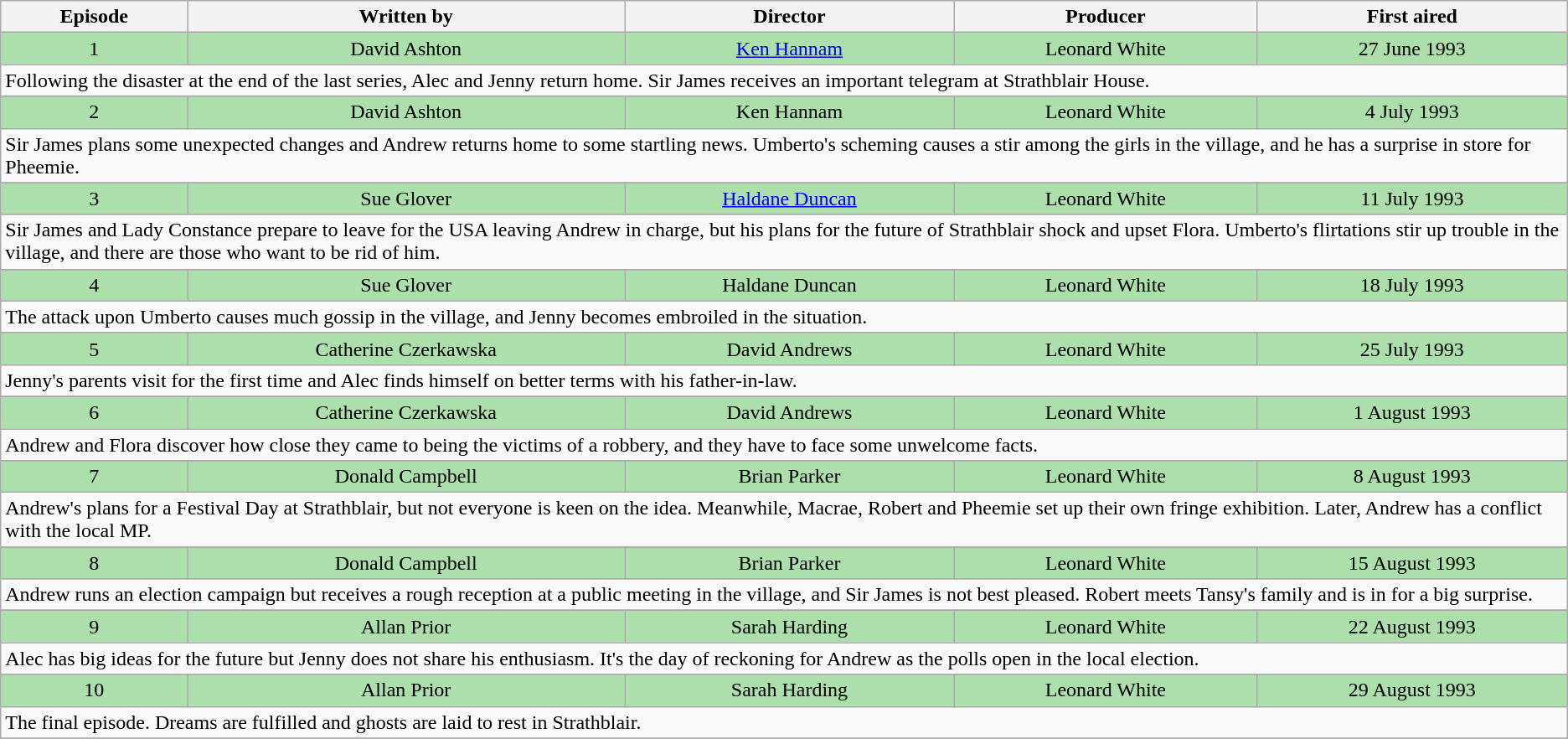<table class="wikitable">
<tr>
<th>Episode</th>
<th>Written by</th>
<th>Director</th>
<th>Producer</th>
<th>First aired</th>
</tr>
<tr id="s2ep1" style="text-align:center; background:#addfad;">
<td>1</td>
<td>David Ashton</td>
<td><a href='#'>Ken Hannam</a></td>
<td>Leonard White</td>
<td>27 June 1993</td>
</tr>
<tr>
<td colspan="5">Following the disaster at the end of the last series, Alec and Jenny return home. Sir James receives an important telegram at Strathblair House.</td>
</tr>
<tr>
</tr>
<tr id="s2ep2" style="text-align:center; background:#addfad;">
<td>2</td>
<td>David Ashton</td>
<td>Ken Hannam</td>
<td>Leonard White</td>
<td>4 July 1993</td>
</tr>
<tr>
<td colspan="5">Sir James plans some unexpected changes and Andrew returns home to some startling news. Umberto's scheming causes a stir among the girls in the village, and he has a surprise in store for Pheemie.</td>
</tr>
<tr>
</tr>
<tr id="s2ep3" style="text-align:center; background:#addfad;">
<td>3</td>
<td>Sue Glover</td>
<td><a href='#'>Haldane Duncan</a></td>
<td>Leonard White</td>
<td>11 July 1993</td>
</tr>
<tr>
<td colspan="5">Sir James and Lady Constance prepare to leave for the USA leaving Andrew in charge, but his plans for the future of Strathblair shock and upset Flora. Umberto's flirtations stir up trouble in the village, and there are those who want to be rid of him.</td>
</tr>
<tr>
</tr>
<tr id="s2ep4" style="text-align:center; background:#addfad;">
<td>4</td>
<td>Sue Glover</td>
<td>Haldane Duncan</td>
<td>Leonard White</td>
<td>18 July 1993</td>
</tr>
<tr>
<td colspan="5">The attack upon Umberto causes much gossip in the village, and Jenny becomes embroiled in the situation.</td>
</tr>
<tr>
</tr>
<tr id="s2ep5" style="text-align:center; background:#addfad;">
<td>5</td>
<td>Catherine Czerkawska</td>
<td>David Andrews</td>
<td>Leonard White</td>
<td>25 July 1993</td>
</tr>
<tr>
<td colspan="5">Jenny's parents visit for the first time and Alec finds himself on better terms with his father-in-law.</td>
</tr>
<tr>
</tr>
<tr id="s2ep6" style="text-align:center; background:#addfad;">
<td>6</td>
<td>Catherine Czerkawska</td>
<td>David Andrews</td>
<td>Leonard White</td>
<td>1 August 1993</td>
</tr>
<tr>
<td colspan="5">Andrew and Flora discover how close they came to being the victims of a robbery, and they have to face some unwelcome facts.</td>
</tr>
<tr>
</tr>
<tr id="s2ep7" style="text-align:center; background:#addfad;">
<td>7</td>
<td>Donald Campbell</td>
<td>Brian Parker</td>
<td>Leonard White</td>
<td>8 August 1993</td>
</tr>
<tr>
<td colspan="5">Andrew's plans for a Festival Day at Strathblair, but not everyone is keen on the idea. Meanwhile, Macrae, Robert and Pheemie set up their own fringe exhibition. Later, Andrew has a conflict with the local MP.</td>
</tr>
<tr>
</tr>
<tr id="s2ep8" style="text-align:center; background:#addfad;">
<td>8</td>
<td>Donald Campbell</td>
<td>Brian Parker</td>
<td>Leonard White</td>
<td>15 August 1993</td>
</tr>
<tr>
<td colspan="5">Andrew runs an election campaign but receives a rough reception at a public meeting in the village, and Sir James is not best pleased. Robert meets Tansy's family and is in for a big surprise.</td>
</tr>
<tr>
</tr>
<tr id="s2ep9" style="text-align:center; background:#addfad;">
<td>9</td>
<td>Allan Prior</td>
<td>Sarah Harding</td>
<td>Leonard White</td>
<td>22 August 1993</td>
</tr>
<tr>
<td colspan="5">Alec has big ideas for the future but Jenny does not share his enthusiasm. It's the day of reckoning for Andrew as the polls open in the local election.</td>
</tr>
<tr>
</tr>
<tr id="s2ep10" style="text-align:center; background:#addfad;">
<td>10</td>
<td>Allan Prior</td>
<td>Sarah Harding</td>
<td>Leonard White</td>
<td>29 August 1993</td>
</tr>
<tr>
<td colspan="5">The final episode. Dreams are fulfilled and ghosts are laid to rest in Strathblair.</td>
</tr>
<tr>
</tr>
</table>
